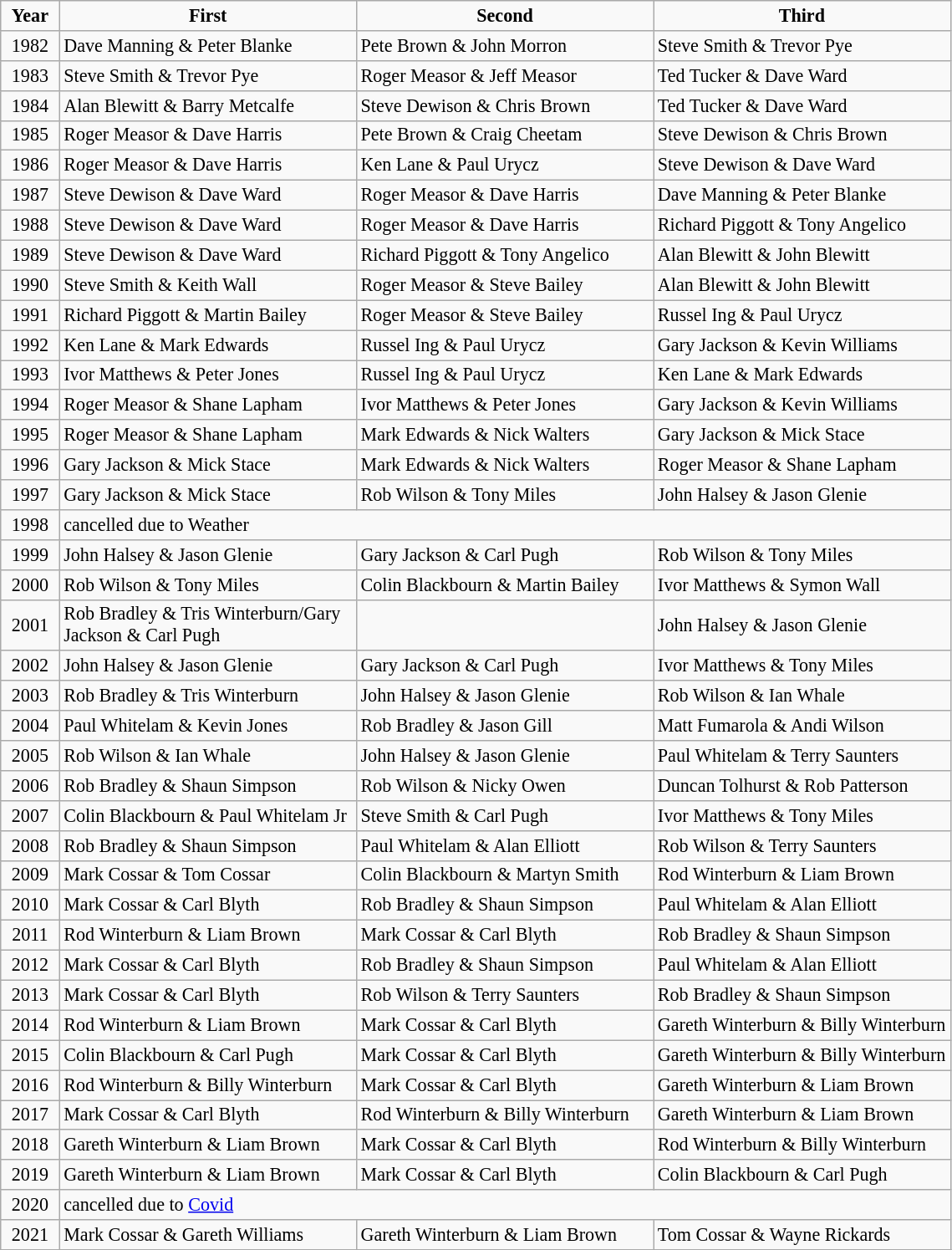<table class="wikitable" style="font-size: 92%">
<tr align=center>
<td width=40px  ><strong>Year</strong></td>
<td width=230px ><strong>First</strong></td>
<td width=230px ><strong>Second</strong></td>
<td width=230px ><strong>Third</strong></td>
</tr>
<tr>
<td align=center>1982</td>
<td> Dave Manning & Peter Blanke</td>
<td> Pete Brown & John Morron</td>
<td> Steve Smith & Trevor Pye</td>
</tr>
<tr>
<td align=center>1983</td>
<td> Steve Smith & Trevor Pye</td>
<td> Roger Measor & Jeff Measor</td>
<td> Ted Tucker & Dave Ward</td>
</tr>
<tr>
<td align=center>1984</td>
<td> Alan Blewitt & Barry Metcalfe</td>
<td> Steve Dewison & Chris Brown</td>
<td> Ted Tucker & Dave Ward</td>
</tr>
<tr>
<td align=center>1985</td>
<td> Roger Measor & Dave Harris</td>
<td> Pete Brown & Craig Cheetam</td>
<td> Steve Dewison & Chris Brown</td>
</tr>
<tr>
<td align=center>1986</td>
<td> Roger Measor & Dave Harris</td>
<td> Ken Lane & Paul Urycz</td>
<td> Steve Dewison & Dave Ward</td>
</tr>
<tr>
<td align=center>1987</td>
<td> Steve Dewison & Dave Ward</td>
<td> Roger Measor & Dave Harris</td>
<td> Dave Manning & Peter Blanke</td>
</tr>
<tr>
<td align=center>1988</td>
<td> Steve Dewison & Dave Ward</td>
<td> Roger Measor & Dave Harris</td>
<td> Richard Piggott & Tony Angelico</td>
</tr>
<tr>
<td align=center>1989</td>
<td> Steve Dewison & Dave Ward</td>
<td> Richard Piggott & Tony Angelico</td>
<td> Alan Blewitt & John Blewitt</td>
</tr>
<tr>
<td align=center>1990</td>
<td> Steve Smith & Keith Wall</td>
<td> Roger Measor & Steve Bailey</td>
<td> Alan Blewitt & John Blewitt</td>
</tr>
<tr>
<td align=center>1991</td>
<td> Richard Piggott & Martin Bailey</td>
<td> Roger Measor & Steve Bailey</td>
<td> Russel Ing & Paul Urycz</td>
</tr>
<tr>
<td align=center>1992</td>
<td> Ken Lane & Mark Edwards</td>
<td> Russel Ing & Paul Urycz</td>
<td> Gary Jackson & Kevin Williams</td>
</tr>
<tr>
<td align=center>1993</td>
<td> Ivor Matthews & Peter Jones</td>
<td> Russel Ing & Paul Urycz</td>
<td> Ken Lane & Mark Edwards</td>
</tr>
<tr>
<td align=center>1994</td>
<td> Roger Measor & Shane Lapham</td>
<td> Ivor Matthews & Peter Jones</td>
<td> Gary Jackson & Kevin Williams</td>
</tr>
<tr>
<td align=center>1995</td>
<td> Roger Measor & Shane Lapham</td>
<td> Mark Edwards & Nick Walters</td>
<td> Gary Jackson & Mick Stace</td>
</tr>
<tr>
<td align=center>1996</td>
<td> Gary Jackson & Mick Stace</td>
<td> Mark Edwards & Nick Walters</td>
<td> Roger Measor & Shane Lapham</td>
</tr>
<tr>
<td align=center>1997</td>
<td> Gary Jackson & Mick Stace</td>
<td> Rob Wilson & Tony Miles</td>
<td> John Halsey & Jason Glenie</td>
</tr>
<tr>
<td align=center>1998</td>
<td colspan=4>cancelled due to Weather</td>
</tr>
<tr>
<td align=center>1999</td>
<td> John Halsey & Jason Glenie</td>
<td> Gary Jackson & Carl Pugh</td>
<td> Rob Wilson & Tony Miles</td>
</tr>
<tr>
<td align=center>2000</td>
<td> Rob Wilson & Tony Miles</td>
<td> Colin Blackbourn & Martin Bailey</td>
<td> Ivor Matthews & Symon Wall</td>
</tr>
<tr>
<td align=center>2001</td>
<td> Rob Bradley & Tris Winterburn/Gary Jackson & Carl Pugh</td>
<td></td>
<td> John Halsey & Jason Glenie</td>
</tr>
<tr>
<td align=center>2002</td>
<td> John Halsey & Jason Glenie</td>
<td> Gary Jackson & Carl Pugh</td>
<td> Ivor Matthews & Tony Miles</td>
</tr>
<tr>
<td align=center>2003</td>
<td> Rob Bradley & Tris Winterburn</td>
<td> John Halsey & Jason Glenie</td>
<td> Rob Wilson & Ian Whale</td>
</tr>
<tr>
<td align=center>2004</td>
<td> Paul Whitelam & Kevin Jones</td>
<td> Rob Bradley & Jason Gill</td>
<td> Matt Fumarola & Andi Wilson</td>
</tr>
<tr>
<td align=center>2005</td>
<td> Rob Wilson & Ian Whale</td>
<td> John Halsey & Jason Glenie</td>
<td> Paul Whitelam & Terry Saunters</td>
</tr>
<tr>
<td align=center>2006</td>
<td> Rob Bradley & Shaun Simpson</td>
<td> Rob Wilson & Nicky Owen</td>
<td> Duncan Tolhurst &  Rob Patterson</td>
</tr>
<tr>
<td align=center>2007</td>
<td> Colin Blackbourn & Paul Whitelam Jr</td>
<td> Steve Smith & Carl Pugh</td>
<td> Ivor Matthews & Tony Miles</td>
</tr>
<tr>
<td align=center>2008</td>
<td> Rob Bradley & Shaun Simpson</td>
<td> Paul Whitelam & Alan Elliott</td>
<td> Rob Wilson & Terry Saunters</td>
</tr>
<tr>
<td align=center>2009</td>
<td> Mark Cossar & Tom Cossar</td>
<td> Colin Blackbourn & Martyn Smith</td>
<td> Rod Winterburn & Liam Brown</td>
</tr>
<tr>
<td align=center>2010</td>
<td> Mark Cossar & Carl Blyth</td>
<td> Rob Bradley & Shaun Simpson</td>
<td> Paul Whitelam & Alan Elliott</td>
</tr>
<tr>
<td align=center>2011</td>
<td> Rod Winterburn & Liam Brown</td>
<td> Mark Cossar & Carl Blyth</td>
<td> Rob Bradley & Shaun Simpson</td>
</tr>
<tr>
<td align=center>2012</td>
<td> Mark Cossar & Carl Blyth</td>
<td> Rob Bradley & Shaun Simpson</td>
<td> Paul Whitelam & Alan Elliott</td>
</tr>
<tr>
<td align=center>2013</td>
<td> Mark Cossar & Carl Blyth</td>
<td> Rob Wilson & Terry Saunters</td>
<td> Rob Bradley & Shaun Simpson</td>
</tr>
<tr>
<td align=center>2014</td>
<td> Rod Winterburn & Liam Brown</td>
<td> Mark Cossar & Carl Blyth</td>
<td> Gareth Winterburn & Billy Winterburn</td>
</tr>
<tr>
<td align=center>2015</td>
<td> Colin Blackbourn & Carl Pugh</td>
<td> Mark Cossar & Carl Blyth</td>
<td> Gareth Winterburn & Billy Winterburn</td>
</tr>
<tr>
<td align=center>2016</td>
<td> Rod Winterburn & Billy Winterburn</td>
<td> Mark Cossar & Carl Blyth</td>
<td> Gareth Winterburn & Liam Brown</td>
</tr>
<tr>
<td align=center>2017</td>
<td> Mark Cossar & Carl Blyth</td>
<td> Rod Winterburn & Billy Winterburn</td>
<td> Gareth Winterburn & Liam Brown</td>
</tr>
<tr>
<td align=center>2018</td>
<td> Gareth Winterburn & Liam Brown</td>
<td> Mark Cossar & Carl Blyth</td>
<td> Rod Winterburn & Billy Winterburn</td>
</tr>
<tr>
<td align=center>2019</td>
<td> Gareth Winterburn & Liam Brown</td>
<td> Mark Cossar & Carl Blyth</td>
<td> Colin Blackbourn & Carl Pugh</td>
</tr>
<tr>
<td align=center>2020</td>
<td colspan=4>cancelled due to <a href='#'>Covid</a></td>
</tr>
<tr>
<td align=center>2021</td>
<td> Mark Cossar & Gareth Williams</td>
<td> Gareth Winterburn & Liam Brown</td>
<td> Tom Cossar & Wayne Rickards</td>
</tr>
<tr>
</tr>
</table>
